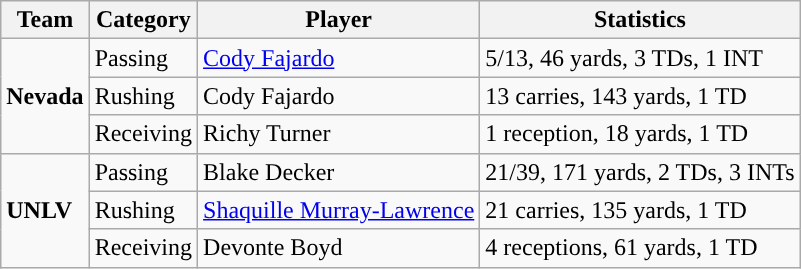<table class="wikitable" style="float: left;">
<tr>
<th>Team</th>
<th>Category</th>
<th>Player</th>
<th>Statistics</th>
</tr>
<tr>
<td rowspan=3><strong>Nevada</strong></td>
<td>Passing</td>
<td><a href='#'>Cody Fajardo</a></td>
<td>5/13, 46 yards, 3 TDs, 1 INT</td>
</tr>
<tr>
<td>Rushing</td>
<td>Cody Fajardo</td>
<td>13 carries, 143 yards, 1 TD</td>
</tr>
<tr>
<td>Receiving</td>
<td>Richy Turner</td>
<td>1 reception, 18 yards, 1 TD</td>
</tr>
<tr>
<td rowspan=3><strong>UNLV</strong></td>
<td>Passing</td>
<td>Blake Decker</td>
<td>21/39, 171 yards, 2 TDs, 3 INTs</td>
</tr>
<tr>
<td>Rushing</td>
<td><a href='#'>Shaquille Murray-Lawrence</a></td>
<td>21 carries, 135 yards, 1 TD</td>
</tr>
<tr>
<td>Receiving</td>
<td>Devonte Boyd</td>
<td>4 receptions, 61 yards, 1 TD</td>
</tr>
</table>
